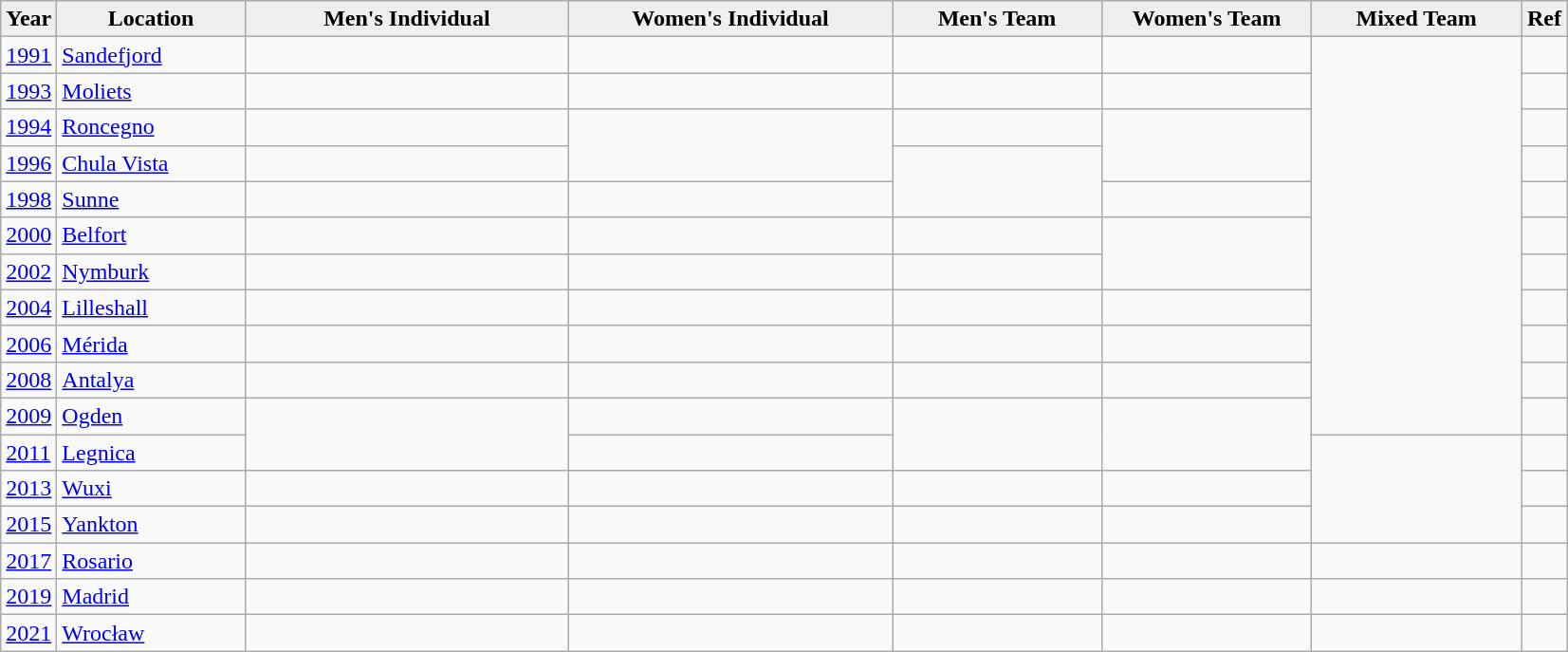<table class="wikitable">
<tr>
<th scope="col" ! width="25" style="background: #efefef;">Year</th>
<th scope="col" ! width="125" style="background: #efefef;">Location</th>
<th scope="col" ! width="220" style="background: #efefef;">Men's Individual</th>
<th scope="col" ! width="220" style="background: #efefef;">Women's Individual</th>
<th scope="col" ! width="140" style="background: #efefef;">Men's Team</th>
<th scope="col" ! width="140" style="background: #efefef;">Women's Team</th>
<th scope="col" ! width="140" style="background: #efefef;">Mixed Team</th>
<th scope="col" ! width="25" style="background: #efefef;">Ref</th>
</tr>
<tr>
<td><a href='#'>1991</a></td>
<td> <a href='#'>Sandefjord</a></td>
<td></td>
<td></td>
<td></td>
<td></td>
<td rowspan=11></td>
<td></td>
</tr>
<tr>
<td><a href='#'>1993</a></td>
<td> <a href='#'>Moliets</a></td>
<td></td>
<td></td>
<td></td>
<td></td>
<td></td>
</tr>
<tr>
<td><a href='#'>1994</a></td>
<td> <a href='#'>Roncegno</a></td>
<td></td>
<td rowspan=2></td>
<td></td>
<td rowspan=2></td>
<td></td>
</tr>
<tr>
<td><a href='#'>1996</a></td>
<td> <a href='#'>Chula Vista</a></td>
<td></td>
<td rowspan=2></td>
<td></td>
</tr>
<tr>
<td><a href='#'>1998</a></td>
<td> <a href='#'>Sunne</a></td>
<td></td>
<td></td>
<td></td>
<td></td>
</tr>
<tr>
<td><a href='#'>2000</a></td>
<td> <a href='#'>Belfort</a></td>
<td></td>
<td></td>
<td></td>
<td rowspan=2></td>
<td></td>
</tr>
<tr>
<td><a href='#'>2002</a></td>
<td> <a href='#'>Nymburk</a></td>
<td></td>
<td></td>
<td></td>
<td></td>
</tr>
<tr>
<td><a href='#'>2004</a></td>
<td> <a href='#'>Lilleshall</a></td>
<td></td>
<td></td>
<td></td>
<td></td>
<td></td>
</tr>
<tr>
<td><a href='#'>2006</a></td>
<td> <a href='#'>Mérida</a></td>
<td></td>
<td></td>
<td></td>
<td></td>
<td></td>
</tr>
<tr>
<td><a href='#'>2008</a></td>
<td> <a href='#'>Antalya</a></td>
<td></td>
<td></td>
<td></td>
<td></td>
<td></td>
</tr>
<tr>
<td><a href='#'>2009</a></td>
<td> <a href='#'>Ogden</a></td>
<td rowspan=2></td>
<td></td>
<td rowspan=2></td>
<td rowspan=2></td>
<td></td>
</tr>
<tr>
<td><a href='#'>2011</a></td>
<td> <a href='#'>Legnica</a></td>
<td></td>
<td rowspan=3></td>
<td></td>
</tr>
<tr>
<td><a href='#'>2013</a></td>
<td> <a href='#'>Wuxi</a></td>
<td></td>
<td></td>
<td></td>
<td></td>
<td></td>
</tr>
<tr>
<td><a href='#'>2015</a></td>
<td> <a href='#'>Yankton</a></td>
<td></td>
<td></td>
<td></td>
<td></td>
<td></td>
</tr>
<tr>
<td><a href='#'>2017</a></td>
<td> <a href='#'>Rosario</a></td>
<td></td>
<td></td>
<td></td>
<td></td>
<td></td>
<td></td>
</tr>
<tr>
<td><a href='#'>2019</a></td>
<td> <a href='#'>Madrid</a></td>
<td></td>
<td></td>
<td></td>
<td></td>
<td></td>
<td></td>
</tr>
<tr>
<td><a href='#'>2021</a></td>
<td> <a href='#'>Wrocław</a></td>
<td></td>
<td></td>
<td></td>
<td></td>
<td></td>
<td></td>
</tr>
</table>
